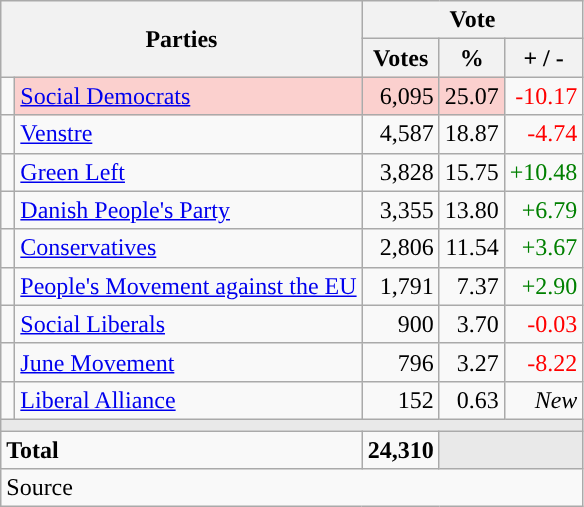<table class="wikitable" style="text-align:right;">
<tr>
<th style="text-align:centre;" rowspan="2" colspan="2" width="225">Parties</th>
<th colspan="3">Vote</th>
</tr>
<tr>
<th width="15">Votes</th>
<th width="15">%</th>
<th width="15">+ / -</th>
</tr>
<tr>
<td width="2" style="color:inherit;background:"></td>
<td bgcolor=#fbd0ce   align="left"><a href='#'>Social Democrats</a></td>
<td bgcolor=#fbd0ce>6,095</td>
<td bgcolor=#fbd0ce>25.07</td>
<td style=color:red;>-10.17</td>
</tr>
<tr>
<td width="2" style="color:inherit;background:"></td>
<td align="left"><a href='#'>Venstre</a></td>
<td>4,587</td>
<td>18.87</td>
<td style=color:red;>-4.74</td>
</tr>
<tr>
<td width="2" style="color:inherit;background:"></td>
<td align="left"><a href='#'>Green Left</a></td>
<td>3,828</td>
<td>15.75</td>
<td style=color:green;>+10.48</td>
</tr>
<tr>
<td width="2" style="color:inherit;background:"></td>
<td align="left"><a href='#'>Danish People's Party</a></td>
<td>3,355</td>
<td>13.80</td>
<td style=color:green;>+6.79</td>
</tr>
<tr>
<td width="2" style="color:inherit;background:"></td>
<td align="left"><a href='#'>Conservatives</a></td>
<td>2,806</td>
<td>11.54</td>
<td style=color:green;>+3.67</td>
</tr>
<tr>
<td width="2" style="color:inherit;background:"></td>
<td align="left"><a href='#'>People's Movement against the EU</a></td>
<td>1,791</td>
<td>7.37</td>
<td style=color:green;>+2.90</td>
</tr>
<tr>
<td width="2" style="color:inherit;background:"></td>
<td align="left"><a href='#'>Social Liberals</a></td>
<td>900</td>
<td>3.70</td>
<td style=color:red;>-0.03</td>
</tr>
<tr>
<td width="2" style="color:inherit;background:"></td>
<td align="left"><a href='#'>June Movement</a></td>
<td>796</td>
<td>3.27</td>
<td style=color:red;>-8.22</td>
</tr>
<tr>
<td width="2" style="color:inherit;background:"></td>
<td align="left"><a href='#'>Liberal Alliance</a></td>
<td>152</td>
<td>0.63</td>
<td><em>New</em></td>
</tr>
<tr>
<td colspan="7" bgcolor="#E9E9E9"></td>
</tr>
<tr>
<td align="left" colspan="2"><strong>Total</strong></td>
<td><strong>24,310</strong></td>
<td bgcolor="#E9E9E9" colspan="2"></td>
</tr>
<tr>
<td align="left" colspan="6">Source</td>
</tr>
</table>
